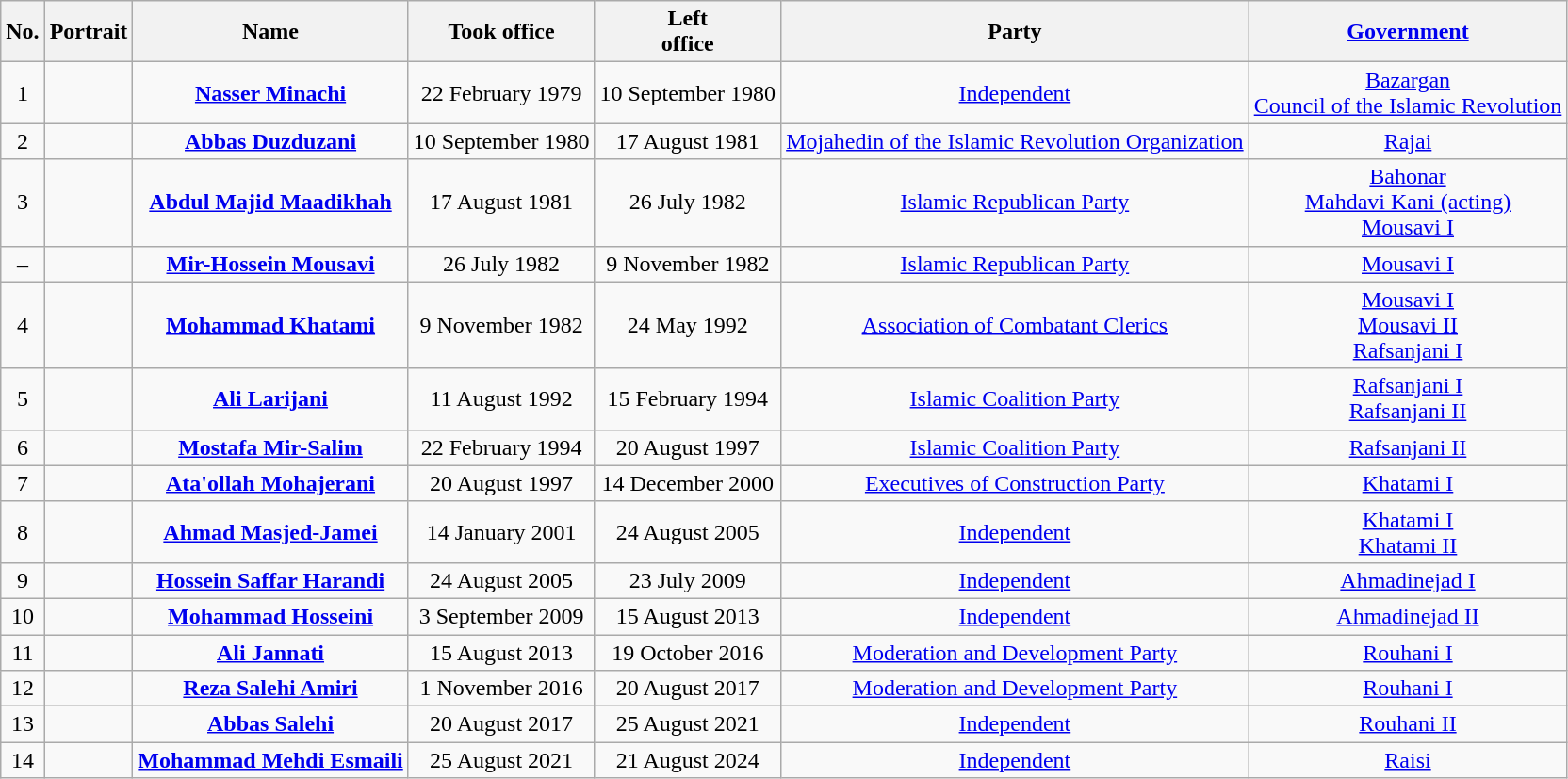<table class="wikitable" style="text-align:center;">
<tr>
<th>No.</th>
<th>Portrait</th>
<th>Name</th>
<th>Took office</th>
<th>Left<br>office</th>
<th>Party</th>
<th><a href='#'>Government</a></th>
</tr>
<tr>
<td>1</td>
<td></td>
<td><strong><a href='#'>Nasser Minachi</a></strong></td>
<td>22 February 1979</td>
<td>10 September 1980</td>
<td><a href='#'>Independent</a></td>
<td><a href='#'>Bazargan</a><br><a href='#'>Council of the Islamic Revolution</a></td>
</tr>
<tr>
<td>2</td>
<td></td>
<td><strong><a href='#'>Abbas Duzduzani</a></strong></td>
<td>10 September 1980</td>
<td>17 August 1981</td>
<td><a href='#'>Mojahedin of the Islamic Revolution Organization</a></td>
<td><a href='#'>Rajai</a></td>
</tr>
<tr>
<td>3</td>
<td></td>
<td><strong><a href='#'>Abdul Majid Maadikhah</a></strong></td>
<td>17 August 1981</td>
<td>26 July 1982</td>
<td><a href='#'>Islamic Republican Party</a></td>
<td><a href='#'>Bahonar</a><br><a href='#'>Mahdavi Kani (acting)</a><br><a href='#'>Mousavi I</a></td>
</tr>
<tr>
<td>–</td>
<td></td>
<td><strong><a href='#'>Mir-Hossein Mousavi</a></strong></td>
<td>26 July 1982</td>
<td>9 November 1982</td>
<td><a href='#'>Islamic Republican Party</a></td>
<td><a href='#'>Mousavi I</a></td>
</tr>
<tr>
<td>4</td>
<td></td>
<td><strong><a href='#'>Mohammad Khatami</a></strong></td>
<td>9 November 1982</td>
<td>24 May 1992</td>
<td><a href='#'>Association of Combatant Clerics</a></td>
<td><a href='#'>Mousavi I</a><br><a href='#'>Mousavi II</a><br><a href='#'>Rafsanjani I</a></td>
</tr>
<tr>
<td>5</td>
<td></td>
<td><strong><a href='#'>Ali Larijani</a></strong></td>
<td>11 August 1992</td>
<td>15 February 1994</td>
<td><a href='#'>Islamic Coalition Party</a></td>
<td><a href='#'>Rafsanjani I</a><br><a href='#'>Rafsanjani II</a></td>
</tr>
<tr>
<td>6</td>
<td></td>
<td><strong><a href='#'>Mostafa Mir-Salim</a></strong></td>
<td>22 February 1994</td>
<td>20 August 1997</td>
<td><a href='#'>Islamic Coalition Party</a></td>
<td><a href='#'>Rafsanjani II</a></td>
</tr>
<tr>
<td>7</td>
<td></td>
<td><strong><a href='#'>Ata'ollah Mohajerani</a></strong></td>
<td>20 August 1997</td>
<td>14 December 2000</td>
<td><a href='#'>Executives of Construction Party</a></td>
<td><a href='#'>Khatami I</a></td>
</tr>
<tr>
<td>8</td>
<td></td>
<td><strong><a href='#'>Ahmad Masjed-Jamei</a></strong></td>
<td>14 January 2001</td>
<td>24 August 2005</td>
<td><a href='#'>Independent</a></td>
<td><a href='#'>Khatami I</a><br><a href='#'>Khatami II</a></td>
</tr>
<tr>
<td>9</td>
<td></td>
<td><strong><a href='#'>Hossein Saffar Harandi</a></strong></td>
<td>24 August 2005</td>
<td>23 July 2009</td>
<td><a href='#'>Independent</a></td>
<td><a href='#'>Ahmadinejad I</a></td>
</tr>
<tr>
<td>10</td>
<td></td>
<td><a href='#'><strong>Mohammad Hosseini</strong></a></td>
<td>3 September 2009</td>
<td>15 August 2013</td>
<td><a href='#'>Independent</a></td>
<td><a href='#'>Ahmadinejad II</a></td>
</tr>
<tr>
<td>11</td>
<td></td>
<td><strong><a href='#'>Ali Jannati</a></strong></td>
<td>15 August 2013</td>
<td>19 October 2016</td>
<td><a href='#'>Moderation and Development Party</a></td>
<td><a href='#'>Rouhani I</a></td>
</tr>
<tr>
<td>12</td>
<td></td>
<td><strong><a href='#'>Reza Salehi Amiri</a></strong></td>
<td>1 November 2016</td>
<td>20 August 2017</td>
<td><a href='#'>Moderation and Development Party</a></td>
<td><a href='#'>Rouhani I</a></td>
</tr>
<tr>
<td>13</td>
<td></td>
<td><strong><a href='#'>Abbas Salehi</a></strong></td>
<td>20 August 2017</td>
<td>25 August 2021</td>
<td><a href='#'>Independent</a></td>
<td><a href='#'>Rouhani II</a></td>
</tr>
<tr>
<td>14</td>
<td></td>
<td><strong><a href='#'>Mohammad Mehdi Esmaili</a></strong></td>
<td>25 August 2021</td>
<td>21 August 2024</td>
<td><a href='#'>Independent</a></td>
<td><a href='#'>Raisi</a></td>
</tr>
</table>
